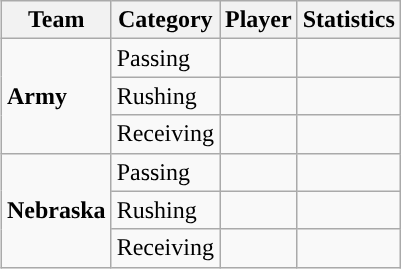<table class="wikitable" style="float: right;">
<tr>
<th>Team</th>
<th>Category</th>
<th>Player</th>
<th>Statistics</th>
</tr>
<tr>
<td rowspan=3><strong>Army</strong></td>
<td>Passing</td>
<td></td>
<td></td>
</tr>
<tr>
<td>Rushing</td>
<td></td>
<td></td>
</tr>
<tr>
<td>Receiving</td>
<td></td>
<td></td>
</tr>
<tr>
<td rowspan=3><strong>Nebraska</strong></td>
<td>Passing</td>
<td></td>
<td></td>
</tr>
<tr>
<td>Rushing</td>
<td></td>
<td></td>
</tr>
<tr>
<td>Receiving</td>
<td></td>
<td></td>
</tr>
</table>
